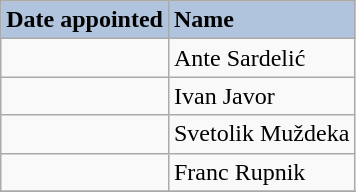<table class="wikitable">
<tr>
<th style="text-align: left; background: #B0C4DE;">Date appointed</th>
<th style="text-align: left; background: #B0C4DE;">Name</th>
</tr>
<tr>
<td></td>
<td>Ante Sardelić</td>
</tr>
<tr>
<td></td>
<td>Ivan Javor</td>
</tr>
<tr>
<td></td>
<td>Svetolik Muždeka</td>
</tr>
<tr>
<td></td>
<td>Franc Rupnik</td>
</tr>
<tr>
</tr>
</table>
